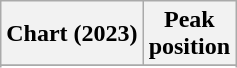<table class="wikitable sortable plainrowheaders" style="text-align:center;">
<tr>
<th scope="col">Chart (2023)</th>
<th scope="col">Peak<br>position</th>
</tr>
<tr>
</tr>
<tr>
</tr>
<tr>
</tr>
</table>
